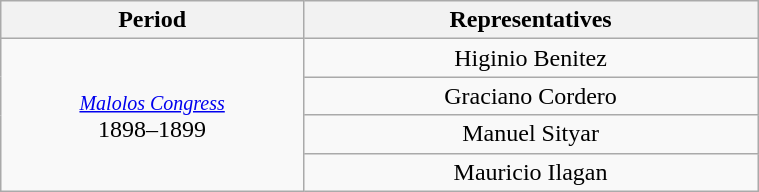<table class="wikitable" style="text-align:center; width:40%;">
<tr>
<th width="40%">Period</th>
<th>Representatives</th>
</tr>
<tr>
<td rowspan="4"><small><em><a href='#'>Malolos Congress</a></em></small><br>1898–1899</td>
<td>Higinio Benitez</td>
</tr>
<tr>
<td>Graciano Cordero</td>
</tr>
<tr>
<td>Manuel Sityar</td>
</tr>
<tr>
<td>Mauricio Ilagan</td>
</tr>
</table>
